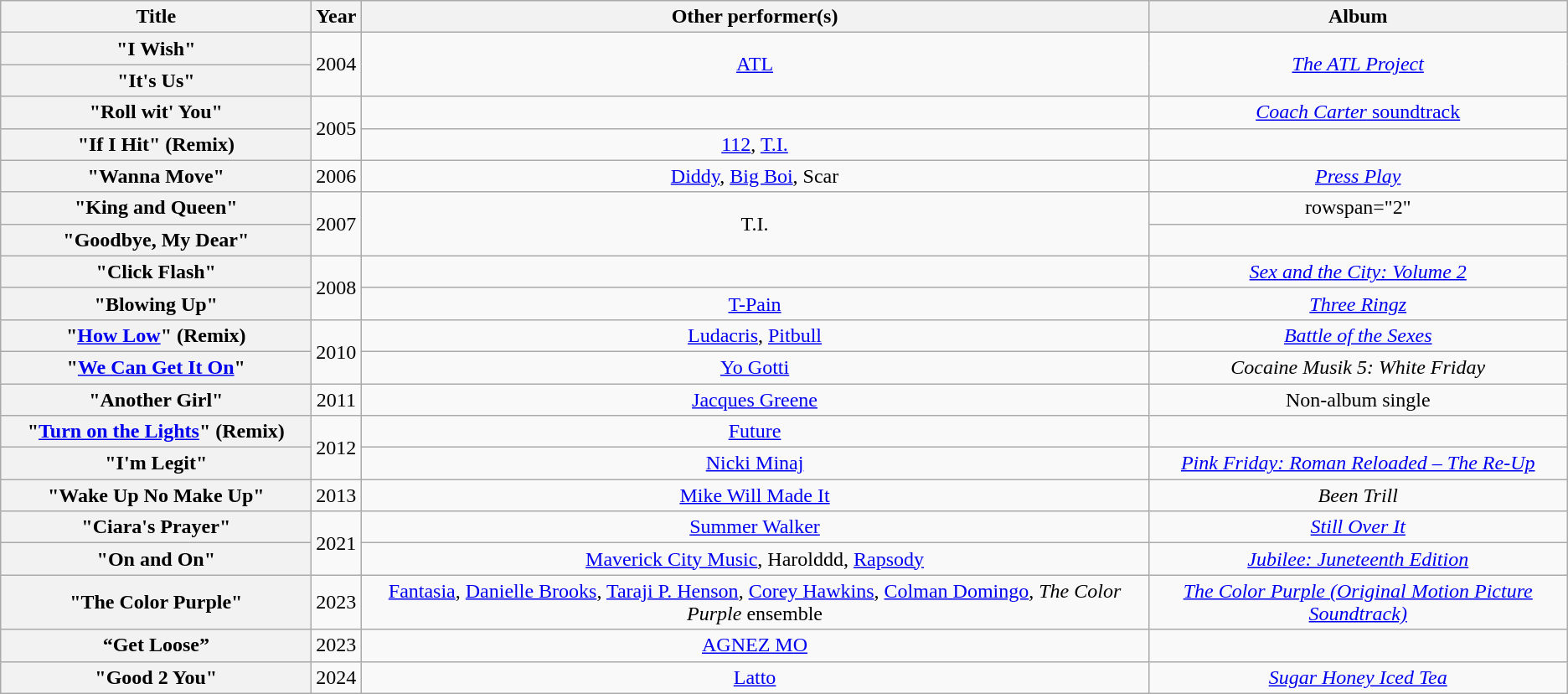<table class="wikitable plainrowheaders" style="text-align:center;">
<tr>
<th scope="col" style="width:15em;">Title</th>
<th scope="col">Year</th>
<th scope="col">Other performer(s)</th>
<th scope="col">Album</th>
</tr>
<tr>
<th scope="row">"I Wish"</th>
<td rowspan="2">2004</td>
<td rowspan="2"><a href='#'>ATL</a></td>
<td rowspan="2"><em><a href='#'>The ATL Project</a></em></td>
</tr>
<tr>
<th scope="row">"It's Us"</th>
</tr>
<tr>
<th scope="row">"Roll wit' You"</th>
<td rowspan="2">2005</td>
<td></td>
<td><a href='#'><em>Coach Carter</em> soundtrack</a></td>
</tr>
<tr>
<th scope="row">"If I Hit" (Remix)</th>
<td><a href='#'>112</a>, <a href='#'>T.I.</a></td>
<td></td>
</tr>
<tr>
<th scope="row">"Wanna Move"</th>
<td>2006</td>
<td><a href='#'>Diddy</a>, <a href='#'>Big Boi</a>, Scar</td>
<td><em><a href='#'>Press Play</a></em></td>
</tr>
<tr>
<th scope="row">"King and Queen"</th>
<td rowspan="2">2007</td>
<td rowspan="2">T.I.</td>
<td>rowspan="2" </td>
</tr>
<tr>
<th scope="row">"Goodbye, My Dear"</th>
</tr>
<tr>
<th scope="row">"Click Flash"</th>
<td rowspan="2">2008</td>
<td></td>
<td><em><a href='#'>Sex and the City: Volume 2</a></em></td>
</tr>
<tr>
<th scope="row">"Blowing Up"</th>
<td><a href='#'>T-Pain</a></td>
<td><em><a href='#'>Three Ringz</a></em></td>
</tr>
<tr>
<th scope="row">"<a href='#'>How Low</a>" (Remix)</th>
<td rowspan="2">2010</td>
<td><a href='#'>Ludacris</a>, <a href='#'>Pitbull</a></td>
<td><em><a href='#'>Battle of the Sexes</a></em></td>
</tr>
<tr>
<th scope="row">"<a href='#'>We Can Get It On</a>"</th>
<td><a href='#'>Yo Gotti</a></td>
<td><em>Cocaine Musik 5: White Friday</em></td>
</tr>
<tr>
<th scope="row">"Another Girl"</th>
<td>2011</td>
<td><a href='#'>Jacques Greene</a></td>
<td>Non-album single</td>
</tr>
<tr>
<th scope="row">"<a href='#'>Turn on the Lights</a>" (Remix)</th>
<td rowspan="2">2012</td>
<td><a href='#'>Future</a></td>
<td></td>
</tr>
<tr>
<th scope="row">"I'm Legit"</th>
<td><a href='#'>Nicki Minaj</a></td>
<td><em><a href='#'>Pink Friday: Roman Reloaded – The Re-Up</a></em></td>
</tr>
<tr>
<th scope="row">"Wake Up No Make Up"</th>
<td>2013</td>
<td><a href='#'>Mike Will Made It</a></td>
<td><em>Been Trill</em></td>
</tr>
<tr>
<th scope="row">"Ciara's Prayer"</th>
<td rowspan="2">2021</td>
<td><a href='#'>Summer Walker</a></td>
<td><em><a href='#'>Still Over It</a></em></td>
</tr>
<tr>
<th scope="row">"On and On"</th>
<td><a href='#'>Maverick City Music</a>, Harolddd, <a href='#'>Rapsody</a></td>
<td><em><a href='#'>Jubilee: Juneteenth Edition</a></em></td>
</tr>
<tr>
<th scope="row">"The Color Purple"</th>
<td>2023</td>
<td><a href='#'>Fantasia</a>, <a href='#'>Danielle Brooks</a>, <a href='#'>Taraji P. Henson</a>, <a href='#'>Corey Hawkins</a>, <a href='#'>Colman Domingo</a>, <em>The Color Purple</em> ensemble</td>
<td><em><a href='#'>The Color Purple (Original Motion Picture Soundtrack)</a></em></td>
</tr>
<tr>
<th scope="row">“Get Loose”</th>
<td>2023</td>
<td><a href='#'>AGNEZ MO</a></td>
<td></td>
</tr>
<tr>
<th scope="row">"Good 2 You"</th>
<td>2024</td>
<td><a href='#'>Latto</a></td>
<td><em><a href='#'>Sugar Honey Iced Tea</a></em></td>
</tr>
</table>
